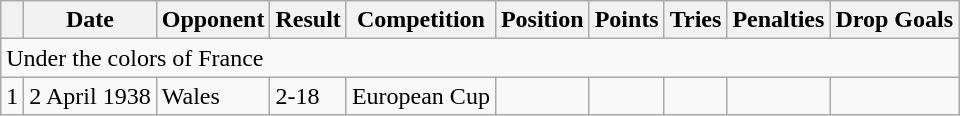<table class="wikitable">
<tr>
<th></th>
<th>Date</th>
<th>Opponent</th>
<th>Result</th>
<th>Competition</th>
<th>Position</th>
<th>Points</th>
<th>Tries</th>
<th>Penalties</th>
<th>Drop Goals</th>
</tr>
<tr>
<td colspan="10">Under the colors of France</td>
</tr>
<tr>
<td>1</td>
<td>2 April 1938</td>
<td>Wales</td>
<td>2-18</td>
<td>European Cup</td>
<td></td>
<td></td>
<td></td>
<td></td>
<td></td>
</tr>
</table>
